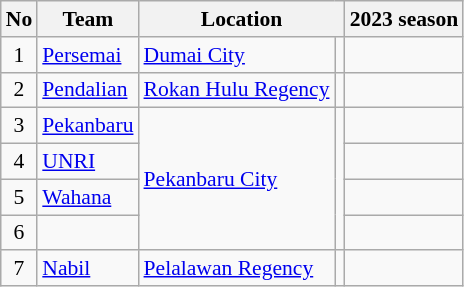<table class="wikitable sortable" style="font-size:90%;">
<tr>
<th>No</th>
<th>Team</th>
<th colspan="2">Location</th>
<th>2023 season</th>
</tr>
<tr>
<td align="center">1</td>
<td><a href='#'>Persemai</a></td>
<td><a href='#'>Dumai City</a></td>
<td></td>
<td align="center"></td>
</tr>
<tr>
<td align="center">2</td>
<td><a href='#'>Pendalian</a></td>
<td><a href='#'>Rokan Hulu Regency</a></td>
<td></td>
<td align="center"></td>
</tr>
<tr>
<td align="center">3</td>
<td><a href='#'>Pekanbaru</a></td>
<td rowspan="4"><a href='#'>Pekanbaru City</a></td>
<td rowspan="4"></td>
<td align="center"></td>
</tr>
<tr>
<td align="center">4</td>
<td><a href='#'>UNRI</a></td>
<td align="center"></td>
</tr>
<tr>
<td align="center">5</td>
<td><a href='#'>Wahana</a></td>
<td align="center"></td>
</tr>
<tr>
<td align="center">6</td>
<td></td>
<td align="center"></td>
</tr>
<tr>
<td align="center">7</td>
<td><a href='#'>Nabil</a></td>
<td><a href='#'>Pelalawan Regency</a></td>
<td></td>
<td align="center"></td>
</tr>
</table>
